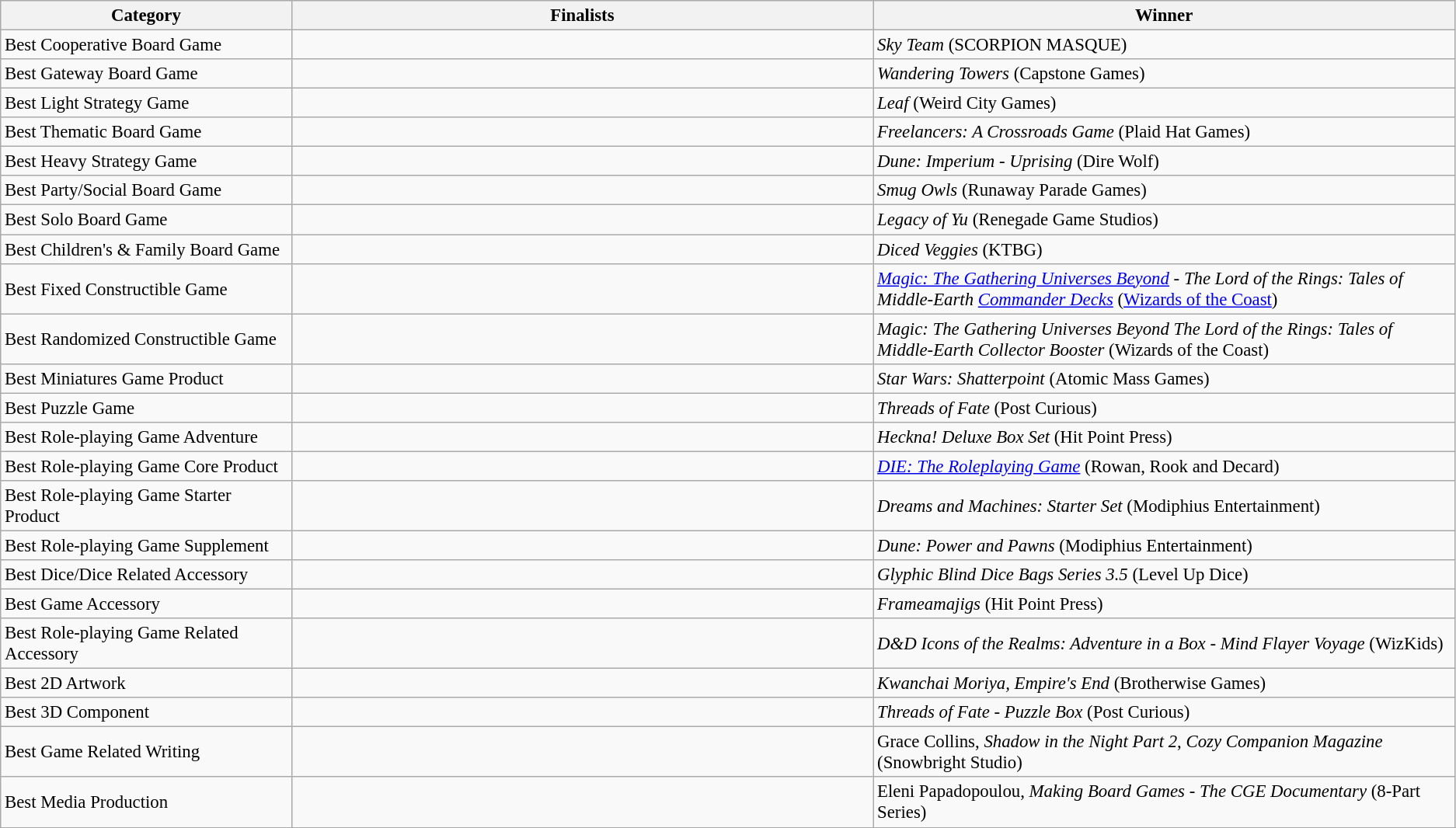<table class="wikitable sortable" style="margins:auto; width=95%; font-size: 95%;">
<tr>
<th width="20%">Category</th>
<th width="40%">Finalists</th>
<th width="40%">Winner</th>
</tr>
<tr>
<td>Best Cooperative Board Game</td>
<td></td>
<td><em>Sky Team</em> (SCORPION MASQUE)</td>
</tr>
<tr>
<td>Best Gateway Board Game</td>
<td></td>
<td><em>Wandering Towers</em> (Capstone Games)</td>
</tr>
<tr>
<td>Best Light Strategy Game</td>
<td></td>
<td><em>Leaf</em> (Weird City Games)</td>
</tr>
<tr>
<td>Best Thematic Board Game</td>
<td></td>
<td><em>Freelancers: A Crossroads Game</em> (Plaid Hat Games)</td>
</tr>
<tr>
<td>Best Heavy Strategy Game</td>
<td></td>
<td><em>Dune: Imperium - Uprising</em> (Dire Wolf)</td>
</tr>
<tr>
<td>Best Party/Social Board Game</td>
<td></td>
<td><em>Smug Owls</em> (Runaway Parade Games)</td>
</tr>
<tr>
<td>Best Solo Board Game</td>
<td></td>
<td><em>Legacy of Yu</em> (Renegade Game Studios)</td>
</tr>
<tr>
<td>Best Children's & Family Board Game</td>
<td></td>
<td><em>Diced Veggies</em> (KTBG)</td>
</tr>
<tr>
<td>Best Fixed Constructible Game</td>
<td></td>
<td><em><a href='#'>Magic: The Gathering Universes Beyond</a> - The Lord of the Rings: Tales of Middle-Earth <a href='#'>Commander Decks</a></em> (<a href='#'>Wizards of the Coast</a>)</td>
</tr>
<tr>
<td>Best Randomized Constructible Game</td>
<td></td>
<td><em>Magic: The Gathering Universes Beyond The Lord of the Rings: Tales of Middle-Earth Collector Booster</em> (Wizards of the Coast)</td>
</tr>
<tr>
<td>Best Miniatures Game Product</td>
<td></td>
<td><em>Star Wars: Shatterpoint</em> (Atomic Mass Games)</td>
</tr>
<tr>
<td>Best Puzzle Game</td>
<td></td>
<td><em>Threads of Fate</em> (Post Curious)</td>
</tr>
<tr>
<td>Best Role-playing Game Adventure</td>
<td></td>
<td><em>Heckna! Deluxe Box Set</em> (Hit Point Press)</td>
</tr>
<tr>
<td>Best Role-playing Game Core Product</td>
<td></td>
<td><em><a href='#'>DIE: The Roleplaying Game</a></em> (Rowan, Rook and Decard)</td>
</tr>
<tr>
<td>Best Role-playing Game Starter Product</td>
<td></td>
<td><em>Dreams and Machines: Starter Set</em> (Modiphius Entertainment)</td>
</tr>
<tr>
<td>Best Role-playing Game Supplement</td>
<td></td>
<td><em>Dune: Power and Pawns</em> (Modiphius Entertainment)</td>
</tr>
<tr>
<td>Best Dice/Dice Related Accessory</td>
<td></td>
<td><em>Glyphic Blind Dice Bags Series 3.5</em> (Level Up Dice)</td>
</tr>
<tr>
<td>Best Game Accessory</td>
<td></td>
<td><em>Frameamajigs</em> (Hit Point Press)</td>
</tr>
<tr>
<td>Best Role-playing Game Related Accessory</td>
<td></td>
<td><em>D&D Icons of the Realms: Adventure in a Box - Mind Flayer Voyage</em> (WizKids)</td>
</tr>
<tr>
<td>Best 2D Artwork</td>
<td></td>
<td><em>Kwanchai Moriya, Empire's End</em> (Brotherwise Games)</td>
</tr>
<tr>
<td>Best 3D Component</td>
<td></td>
<td><em>Threads of Fate - Puzzle Box</em> (Post Curious)</td>
</tr>
<tr>
<td>Best Game Related Writing</td>
<td></td>
<td>Grace Collins, <em>Shadow in the Night Part 2</em>, <em>Cozy Companion Magazine</em> (Snowbright Studio)</td>
</tr>
<tr>
<td>Best Media Production</td>
<td></td>
<td>Eleni Papadopoulou, <em>Making Board Games - The CGE Documentary</em> (8-Part Series)</td>
</tr>
<tr>
</tr>
</table>
